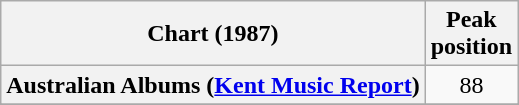<table class="wikitable sortable plainrowheaders">
<tr>
<th scope="col">Chart (1987)</th>
<th scope="col">Peak<br>position</th>
</tr>
<tr>
<th scope="row">Australian Albums (<a href='#'>Kent Music Report</a>)</th>
<td style="text-align:center;">88</td>
</tr>
<tr>
</tr>
<tr>
</tr>
<tr>
</tr>
<tr>
</tr>
<tr>
</tr>
</table>
